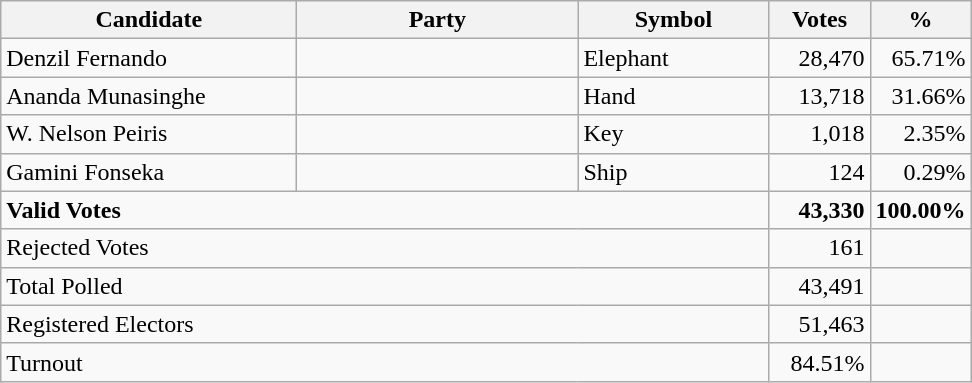<table class="wikitable" border="1" style="text-align:right;">
<tr>
<th align=left width="190">Candidate</th>
<th align=left width="180">Party</th>
<th align=left width="120">Symbol</th>
<th align=left width="60">Votes</th>
<th align=left width="60">%</th>
</tr>
<tr>
<td align=left>Denzil Fernando</td>
<td></td>
<td align=left>Elephant</td>
<td>28,470</td>
<td>65.71%</td>
</tr>
<tr>
<td align=left>Ananda Munasinghe</td>
<td></td>
<td align=left>Hand</td>
<td>13,718</td>
<td>31.66%</td>
</tr>
<tr>
<td align=left>W. Nelson Peiris</td>
<td></td>
<td align=left>Key</td>
<td>1,018</td>
<td>2.35%</td>
</tr>
<tr>
<td align=left>Gamini Fonseka</td>
<td></td>
<td align=left>Ship</td>
<td>124</td>
<td>0.29%</td>
</tr>
<tr>
<td align=left colspan=3><strong>Valid Votes</strong></td>
<td><strong>43,330</strong></td>
<td><strong>100.00%</strong></td>
</tr>
<tr>
<td align=left colspan=3>Rejected Votes</td>
<td>161</td>
<td></td>
</tr>
<tr>
<td align=left colspan=3>Total Polled</td>
<td>43,491</td>
<td></td>
</tr>
<tr>
<td align=left colspan=3>Registered Electors</td>
<td>51,463</td>
<td></td>
</tr>
<tr>
<td align=left colspan=3>Turnout</td>
<td>84.51%</td>
</tr>
</table>
